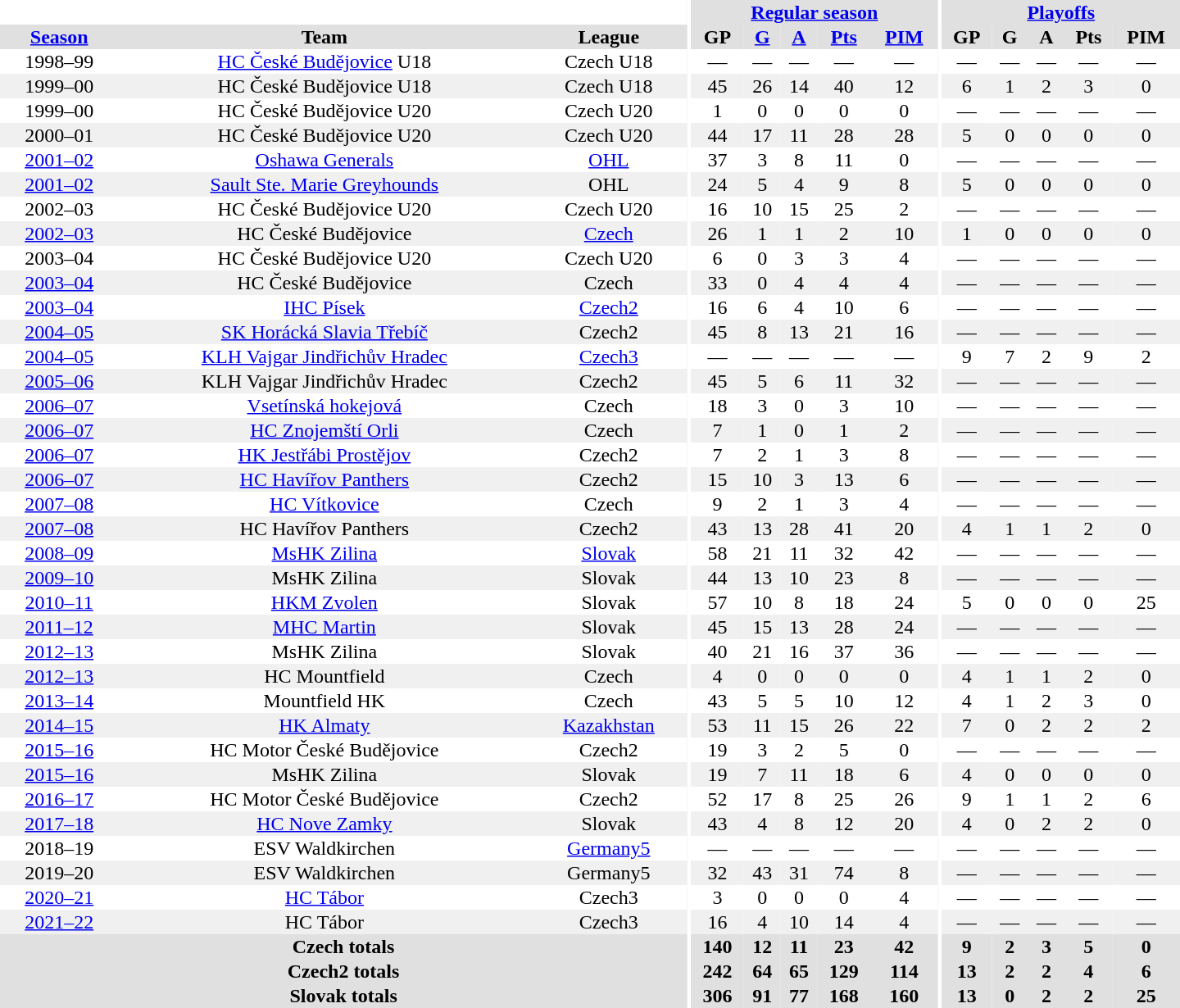<table border="0" cellpadding="1" cellspacing="0" style="text-align:center; width:60em">
<tr bgcolor="#e0e0e0">
<th colspan="3" bgcolor="#ffffff"></th>
<th rowspan="99" bgcolor="#ffffff"></th>
<th colspan="5"><a href='#'>Regular season</a></th>
<th rowspan="99" bgcolor="#ffffff"></th>
<th colspan="5"><a href='#'>Playoffs</a></th>
</tr>
<tr bgcolor="#e0e0e0">
<th><a href='#'>Season</a></th>
<th>Team</th>
<th>League</th>
<th>GP</th>
<th><a href='#'>G</a></th>
<th><a href='#'>A</a></th>
<th><a href='#'>Pts</a></th>
<th><a href='#'>PIM</a></th>
<th>GP</th>
<th>G</th>
<th>A</th>
<th>Pts</th>
<th>PIM</th>
</tr>
<tr>
<td>1998–99</td>
<td><a href='#'>HC České Budějovice</a> U18</td>
<td>Czech U18</td>
<td>—</td>
<td>—</td>
<td>—</td>
<td>—</td>
<td>—</td>
<td>—</td>
<td>—</td>
<td>—</td>
<td>—</td>
<td>—</td>
</tr>
<tr bgcolor="#f0f0f0">
<td>1999–00</td>
<td>HC České Budějovice U18</td>
<td>Czech U18</td>
<td>45</td>
<td>26</td>
<td>14</td>
<td>40</td>
<td>12</td>
<td>6</td>
<td>1</td>
<td>2</td>
<td>3</td>
<td>0</td>
</tr>
<tr>
<td>1999–00</td>
<td>HC České Budějovice U20</td>
<td>Czech U20</td>
<td>1</td>
<td>0</td>
<td>0</td>
<td>0</td>
<td>0</td>
<td>—</td>
<td>—</td>
<td>—</td>
<td>—</td>
<td>—</td>
</tr>
<tr bgcolor="#f0f0f0">
<td>2000–01</td>
<td>HC České Budějovice U20</td>
<td>Czech U20</td>
<td>44</td>
<td>17</td>
<td>11</td>
<td>28</td>
<td>28</td>
<td>5</td>
<td>0</td>
<td>0</td>
<td>0</td>
<td>0</td>
</tr>
<tr>
<td><a href='#'>2001–02</a></td>
<td><a href='#'>Oshawa Generals</a></td>
<td><a href='#'>OHL</a></td>
<td>37</td>
<td>3</td>
<td>8</td>
<td>11</td>
<td>0</td>
<td>—</td>
<td>—</td>
<td>—</td>
<td>—</td>
<td>—</td>
</tr>
<tr bgcolor="#f0f0f0">
<td><a href='#'>2001–02</a></td>
<td><a href='#'>Sault Ste. Marie Greyhounds</a></td>
<td>OHL</td>
<td>24</td>
<td>5</td>
<td>4</td>
<td>9</td>
<td>8</td>
<td>5</td>
<td>0</td>
<td>0</td>
<td>0</td>
<td>0</td>
</tr>
<tr>
<td>2002–03</td>
<td>HC České Budějovice U20</td>
<td>Czech U20</td>
<td>16</td>
<td>10</td>
<td>15</td>
<td>25</td>
<td>2</td>
<td>—</td>
<td>—</td>
<td>—</td>
<td>—</td>
<td>—</td>
</tr>
<tr bgcolor="#f0f0f0">
<td><a href='#'>2002–03</a></td>
<td>HC České Budějovice</td>
<td><a href='#'>Czech</a></td>
<td>26</td>
<td>1</td>
<td>1</td>
<td>2</td>
<td>10</td>
<td>1</td>
<td>0</td>
<td>0</td>
<td>0</td>
<td>0</td>
</tr>
<tr>
<td>2003–04</td>
<td>HC České Budějovice U20</td>
<td>Czech U20</td>
<td>6</td>
<td>0</td>
<td>3</td>
<td>3</td>
<td>4</td>
<td>—</td>
<td>—</td>
<td>—</td>
<td>—</td>
<td>—</td>
</tr>
<tr bgcolor="#f0f0f0">
<td><a href='#'>2003–04</a></td>
<td>HC České Budějovice</td>
<td>Czech</td>
<td>33</td>
<td>0</td>
<td>4</td>
<td>4</td>
<td>4</td>
<td>—</td>
<td>—</td>
<td>—</td>
<td>—</td>
<td>—</td>
</tr>
<tr>
<td><a href='#'>2003–04</a></td>
<td><a href='#'>IHC Písek</a></td>
<td><a href='#'>Czech2</a></td>
<td>16</td>
<td>6</td>
<td>4</td>
<td>10</td>
<td>6</td>
<td>—</td>
<td>—</td>
<td>—</td>
<td>—</td>
<td>—</td>
</tr>
<tr bgcolor="#f0f0f0">
<td><a href='#'>2004–05</a></td>
<td><a href='#'>SK Horácká Slavia Třebíč</a></td>
<td>Czech2</td>
<td>45</td>
<td>8</td>
<td>13</td>
<td>21</td>
<td>16</td>
<td>—</td>
<td>—</td>
<td>—</td>
<td>—</td>
<td>—</td>
</tr>
<tr>
<td><a href='#'>2004–05</a></td>
<td><a href='#'>KLH Vajgar Jindřichův Hradec</a></td>
<td><a href='#'>Czech3</a></td>
<td>—</td>
<td>—</td>
<td>—</td>
<td>—</td>
<td>—</td>
<td>9</td>
<td>7</td>
<td>2</td>
<td>9</td>
<td>2</td>
</tr>
<tr bgcolor="#f0f0f0">
<td><a href='#'>2005–06</a></td>
<td>KLH Vajgar Jindřichův Hradec</td>
<td>Czech2</td>
<td>45</td>
<td>5</td>
<td>6</td>
<td>11</td>
<td>32</td>
<td>—</td>
<td>—</td>
<td>—</td>
<td>—</td>
<td>—</td>
</tr>
<tr>
<td><a href='#'>2006–07</a></td>
<td><a href='#'>Vsetínská hokejová</a></td>
<td>Czech</td>
<td>18</td>
<td>3</td>
<td>0</td>
<td>3</td>
<td>10</td>
<td>—</td>
<td>—</td>
<td>—</td>
<td>—</td>
<td>—</td>
</tr>
<tr bgcolor="#f0f0f0">
<td><a href='#'>2006–07</a></td>
<td><a href='#'>HC Znojemští Orli</a></td>
<td>Czech</td>
<td>7</td>
<td>1</td>
<td>0</td>
<td>1</td>
<td>2</td>
<td>—</td>
<td>—</td>
<td>—</td>
<td>—</td>
<td>—</td>
</tr>
<tr>
<td><a href='#'>2006–07</a></td>
<td><a href='#'>HK Jestřábi Prostějov</a></td>
<td>Czech2</td>
<td>7</td>
<td>2</td>
<td>1</td>
<td>3</td>
<td>8</td>
<td>—</td>
<td>—</td>
<td>—</td>
<td>—</td>
<td>—</td>
</tr>
<tr bgcolor="#f0f0f0">
<td><a href='#'>2006–07</a></td>
<td><a href='#'>HC Havířov Panthers</a></td>
<td>Czech2</td>
<td>15</td>
<td>10</td>
<td>3</td>
<td>13</td>
<td>6</td>
<td>—</td>
<td>—</td>
<td>—</td>
<td>—</td>
<td>—</td>
</tr>
<tr>
<td><a href='#'>2007–08</a></td>
<td><a href='#'>HC Vítkovice</a></td>
<td>Czech</td>
<td>9</td>
<td>2</td>
<td>1</td>
<td>3</td>
<td>4</td>
<td>—</td>
<td>—</td>
<td>—</td>
<td>—</td>
<td>—</td>
</tr>
<tr bgcolor="#f0f0f0">
<td><a href='#'>2007–08</a></td>
<td>HC Havířov Panthers</td>
<td>Czech2</td>
<td>43</td>
<td>13</td>
<td>28</td>
<td>41</td>
<td>20</td>
<td>4</td>
<td>1</td>
<td>1</td>
<td>2</td>
<td>0</td>
</tr>
<tr>
<td><a href='#'>2008–09</a></td>
<td><a href='#'>MsHK Zilina</a></td>
<td><a href='#'>Slovak</a></td>
<td>58</td>
<td>21</td>
<td>11</td>
<td>32</td>
<td>42</td>
<td>—</td>
<td>—</td>
<td>—</td>
<td>—</td>
<td>—</td>
</tr>
<tr bgcolor="#f0f0f0">
<td><a href='#'>2009–10</a></td>
<td>MsHK Zilina</td>
<td>Slovak</td>
<td>44</td>
<td>13</td>
<td>10</td>
<td>23</td>
<td>8</td>
<td>—</td>
<td>—</td>
<td>—</td>
<td>—</td>
<td>—</td>
</tr>
<tr>
<td><a href='#'>2010–11</a></td>
<td><a href='#'>HKM Zvolen</a></td>
<td>Slovak</td>
<td>57</td>
<td>10</td>
<td>8</td>
<td>18</td>
<td>24</td>
<td>5</td>
<td>0</td>
<td>0</td>
<td>0</td>
<td>25</td>
</tr>
<tr bgcolor="#f0f0f0">
<td><a href='#'>2011–12</a></td>
<td><a href='#'>MHC Martin</a></td>
<td>Slovak</td>
<td>45</td>
<td>15</td>
<td>13</td>
<td>28</td>
<td>24</td>
<td>—</td>
<td>—</td>
<td>—</td>
<td>—</td>
<td>—</td>
</tr>
<tr>
<td><a href='#'>2012–13</a></td>
<td>MsHK Zilina</td>
<td>Slovak</td>
<td>40</td>
<td>21</td>
<td>16</td>
<td>37</td>
<td>36</td>
<td>—</td>
<td>—</td>
<td>—</td>
<td>—</td>
<td>—</td>
</tr>
<tr bgcolor="#f0f0f0">
<td><a href='#'>2012–13</a></td>
<td>HC Mountfield</td>
<td>Czech</td>
<td>4</td>
<td>0</td>
<td>0</td>
<td>0</td>
<td>0</td>
<td>4</td>
<td>1</td>
<td>1</td>
<td>2</td>
<td>0</td>
</tr>
<tr>
<td><a href='#'>2013–14</a></td>
<td>Mountfield HK</td>
<td>Czech</td>
<td>43</td>
<td>5</td>
<td>5</td>
<td>10</td>
<td>12</td>
<td>4</td>
<td>1</td>
<td>2</td>
<td>3</td>
<td>0</td>
</tr>
<tr bgcolor="#f0f0f0">
<td><a href='#'>2014–15</a></td>
<td><a href='#'>HK Almaty</a></td>
<td><a href='#'>Kazakhstan</a></td>
<td>53</td>
<td>11</td>
<td>15</td>
<td>26</td>
<td>22</td>
<td>7</td>
<td>0</td>
<td>2</td>
<td>2</td>
<td>2</td>
</tr>
<tr>
<td><a href='#'>2015–16</a></td>
<td>HC Motor České Budějovice</td>
<td>Czech2</td>
<td>19</td>
<td>3</td>
<td>2</td>
<td>5</td>
<td>0</td>
<td>—</td>
<td>—</td>
<td>—</td>
<td>—</td>
<td>—</td>
</tr>
<tr bgcolor="#f0f0f0">
<td><a href='#'>2015–16</a></td>
<td>MsHK Zilina</td>
<td>Slovak</td>
<td>19</td>
<td>7</td>
<td>11</td>
<td>18</td>
<td>6</td>
<td>4</td>
<td>0</td>
<td>0</td>
<td>0</td>
<td>0</td>
</tr>
<tr>
<td><a href='#'>2016–17</a></td>
<td>HC Motor České Budějovice</td>
<td>Czech2</td>
<td>52</td>
<td>17</td>
<td>8</td>
<td>25</td>
<td>26</td>
<td>9</td>
<td>1</td>
<td>1</td>
<td>2</td>
<td>6</td>
</tr>
<tr bgcolor="#f0f0f0">
<td><a href='#'>2017–18</a></td>
<td><a href='#'>HC Nove Zamky</a></td>
<td>Slovak</td>
<td>43</td>
<td>4</td>
<td>8</td>
<td>12</td>
<td>20</td>
<td>4</td>
<td>0</td>
<td>2</td>
<td>2</td>
<td>0</td>
</tr>
<tr>
<td>2018–19</td>
<td>ESV Waldkirchen</td>
<td><a href='#'>Germany5</a></td>
<td>—</td>
<td>—</td>
<td>—</td>
<td>—</td>
<td>—</td>
<td>—</td>
<td>—</td>
<td>—</td>
<td>—</td>
<td>—</td>
</tr>
<tr bgcolor="#f0f0f0">
<td>2019–20</td>
<td>ESV Waldkirchen</td>
<td>Germany5</td>
<td>32</td>
<td>43</td>
<td>31</td>
<td>74</td>
<td>8</td>
<td>—</td>
<td>—</td>
<td>—</td>
<td>—</td>
<td>—</td>
</tr>
<tr>
<td><a href='#'>2020–21</a></td>
<td><a href='#'>HC Tábor</a></td>
<td>Czech3</td>
<td>3</td>
<td>0</td>
<td>0</td>
<td>0</td>
<td>4</td>
<td>—</td>
<td>—</td>
<td>—</td>
<td>—</td>
<td>—</td>
</tr>
<tr bgcolor="#f0f0f0">
<td><a href='#'>2021–22</a></td>
<td>HC Tábor</td>
<td>Czech3</td>
<td>16</td>
<td>4</td>
<td>10</td>
<td>14</td>
<td>4</td>
<td>—</td>
<td>—</td>
<td>—</td>
<td>—</td>
<td>—</td>
</tr>
<tr>
</tr>
<tr ALIGN="center" bgcolor="#e0e0e0">
<th colspan="3">Czech totals</th>
<th ALIGN="center">140</th>
<th ALIGN="center">12</th>
<th ALIGN="center">11</th>
<th ALIGN="center">23</th>
<th ALIGN="center">42</th>
<th ALIGN="center">9</th>
<th ALIGN="center">2</th>
<th ALIGN="center">3</th>
<th ALIGN="center">5</th>
<th ALIGN="center">0</th>
</tr>
<tr>
</tr>
<tr ALIGN="center" bgcolor="#e0e0e0">
<th colspan="3">Czech2 totals</th>
<th ALIGN="center">242</th>
<th ALIGN="center">64</th>
<th ALIGN="center">65</th>
<th ALIGN="center">129</th>
<th ALIGN="center">114</th>
<th ALIGN="center">13</th>
<th ALIGN="center">2</th>
<th ALIGN="center">2</th>
<th ALIGN="center">4</th>
<th ALIGN="center">6</th>
</tr>
<tr>
</tr>
<tr ALIGN="center" bgcolor="#e0e0e0">
<th colspan="3">Slovak totals</th>
<th ALIGN="center">306</th>
<th ALIGN="center">91</th>
<th ALIGN="center">77</th>
<th ALIGN="center">168</th>
<th ALIGN="center">160</th>
<th ALIGN="center">13</th>
<th ALIGN="center">0</th>
<th ALIGN="center">2</th>
<th ALIGN="center">2</th>
<th ALIGN="center">25</th>
</tr>
</table>
